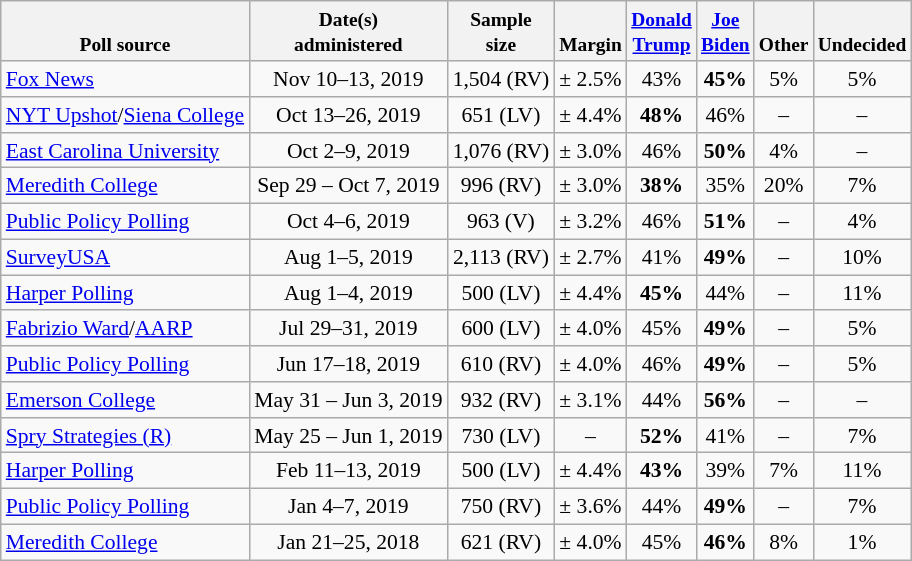<table class="wikitable sortable mw-collapsible mw-collapsed" style="text-align:center;font-size:90%;line-height:17px">
<tr valign=bottom style="font-size:90%;">
<th>Poll source</th>
<th>Date(s)<br>administered</th>
<th>Sample<br>size</th>
<th>Margin<br></th>
<th><a href='#'>Donald<br>Trump</a><br><small></small></th>
<th><a href='#'>Joe<br>Biden</a><br><small></small></th>
<th>Other</th>
<th>Undecided</th>
</tr>
<tr>
<td style="text-align:left;"><a href='#'>Fox News</a></td>
<td>Nov 10–13, 2019</td>
<td>1,504 (RV)</td>
<td>± 2.5%</td>
<td>43%</td>
<td><strong>45%</strong></td>
<td>5%</td>
<td>5%</td>
</tr>
<tr>
<td style="text-align:left;"><a href='#'>NYT Upshot</a>/<a href='#'>Siena College</a></td>
<td>Oct 13–26, 2019</td>
<td>651 (LV)</td>
<td>± 4.4%</td>
<td><strong>48%</strong></td>
<td>46%</td>
<td>–</td>
<td>–</td>
</tr>
<tr>
<td style="text-align:left;"><a href='#'>East Carolina University</a></td>
<td>Oct 2–9, 2019</td>
<td>1,076 (RV)</td>
<td>± 3.0%</td>
<td>46%</td>
<td><strong>50%</strong></td>
<td>4%</td>
<td>–</td>
</tr>
<tr>
<td style="text-align:left;"><a href='#'>Meredith College</a></td>
<td>Sep 29 – Oct 7, 2019</td>
<td>996 (RV)</td>
<td>± 3.0%</td>
<td><strong>38%</strong></td>
<td>35%</td>
<td>20%</td>
<td>7%</td>
</tr>
<tr>
<td style="text-align:left;"><a href='#'>Public Policy Polling</a></td>
<td>Oct 4–6, 2019</td>
<td>963 (V)</td>
<td>± 3.2%</td>
<td>46%</td>
<td><strong>51%</strong></td>
<td>–</td>
<td>4%</td>
</tr>
<tr>
<td style="text-align:left;"><a href='#'>SurveyUSA</a></td>
<td>Aug 1–5, 2019</td>
<td>2,113 (RV)</td>
<td>± 2.7%</td>
<td>41%</td>
<td><strong>49%</strong></td>
<td>–</td>
<td>10%</td>
</tr>
<tr>
<td style="text-align:left;"><a href='#'>Harper Polling</a></td>
<td>Aug 1–4, 2019</td>
<td>500 (LV)</td>
<td>± 4.4%</td>
<td><strong>45%</strong></td>
<td>44%</td>
<td>–</td>
<td>11%</td>
</tr>
<tr>
<td style="text-align:left;"><a href='#'>Fabrizio Ward</a>/<a href='#'>AARP</a></td>
<td>Jul 29–31, 2019</td>
<td>600 (LV)</td>
<td>± 4.0%</td>
<td>45%</td>
<td><strong>49%</strong></td>
<td>–</td>
<td>5%</td>
</tr>
<tr>
<td style="text-align:left;"><a href='#'>Public Policy Polling</a></td>
<td>Jun 17–18, 2019</td>
<td>610 (RV)</td>
<td>± 4.0%</td>
<td>46%</td>
<td><strong>49%</strong></td>
<td>–</td>
<td>5%</td>
</tr>
<tr>
<td style="text-align:left;"><a href='#'>Emerson College</a></td>
<td>May 31 – Jun 3, 2019</td>
<td>932 (RV)</td>
<td>± 3.1%</td>
<td>44%</td>
<td><strong>56%</strong></td>
<td>–</td>
<td>–</td>
</tr>
<tr>
<td style="text-align:left;"><a href='#'>Spry Strategies (R)</a></td>
<td>May 25 – Jun 1, 2019</td>
<td>730 (LV)</td>
<td>–</td>
<td><strong>52%</strong></td>
<td>41%</td>
<td>–</td>
<td>7%</td>
</tr>
<tr>
<td style="text-align:left;"><a href='#'>Harper Polling</a></td>
<td>Feb 11–13, 2019</td>
<td>500 (LV)</td>
<td>± 4.4%</td>
<td><strong>43%</strong></td>
<td>39%</td>
<td>7%</td>
<td>11%</td>
</tr>
<tr>
<td style="text-align:left;"><a href='#'>Public Policy Polling</a></td>
<td>Jan 4–7, 2019</td>
<td>750 (RV)</td>
<td>± 3.6%</td>
<td>44%</td>
<td><strong>49%</strong></td>
<td>–</td>
<td>7%</td>
</tr>
<tr>
<td style="text-align:left;"><a href='#'>Meredith College</a></td>
<td>Jan 21–25, 2018</td>
<td>621 (RV)</td>
<td>± 4.0%</td>
<td>45%</td>
<td><strong>46%</strong></td>
<td>8%</td>
<td>1%</td>
</tr>
</table>
